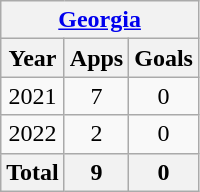<table class="wikitable" style="text-align:center">
<tr>
<th colspan=3><a href='#'>Georgia</a></th>
</tr>
<tr>
<th>Year</th>
<th>Apps</th>
<th>Goals</th>
</tr>
<tr>
<td>2021</td>
<td>7</td>
<td>0</td>
</tr>
<tr>
<td>2022</td>
<td>2</td>
<td>0</td>
</tr>
<tr>
<th>Total</th>
<th>9</th>
<th>0</th>
</tr>
</table>
